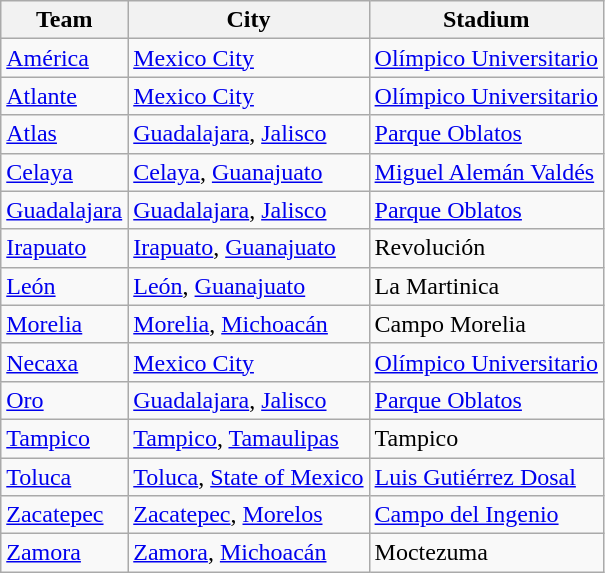<table class="wikitable" class="toccolours sortable">
<tr>
<th>Team</th>
<th>City</th>
<th>Stadium</th>
</tr>
<tr>
<td><a href='#'>América</a></td>
<td><a href='#'>Mexico City</a></td>
<td><a href='#'>Olímpico Universitario</a></td>
</tr>
<tr>
<td><a href='#'>Atlante</a></td>
<td><a href='#'>Mexico City</a></td>
<td><a href='#'>Olímpico Universitario</a></td>
</tr>
<tr>
<td><a href='#'>Atlas</a></td>
<td><a href='#'>Guadalajara</a>, <a href='#'>Jalisco</a></td>
<td><a href='#'>Parque Oblatos</a></td>
</tr>
<tr>
<td><a href='#'>Celaya</a></td>
<td><a href='#'>Celaya</a>, <a href='#'>Guanajuato</a></td>
<td><a href='#'>Miguel Alemán Valdés</a></td>
</tr>
<tr>
<td><a href='#'>Guadalajara</a></td>
<td><a href='#'>Guadalajara</a>, <a href='#'>Jalisco</a></td>
<td><a href='#'>Parque Oblatos</a></td>
</tr>
<tr>
<td><a href='#'>Irapuato</a></td>
<td><a href='#'>Irapuato</a>, <a href='#'>Guanajuato</a></td>
<td>Revolución</td>
</tr>
<tr>
<td><a href='#'>León</a></td>
<td><a href='#'>León</a>, <a href='#'>Guanajuato</a></td>
<td>La Martinica</td>
</tr>
<tr>
<td><a href='#'>Morelia</a></td>
<td><a href='#'>Morelia</a>, <a href='#'>Michoacán</a></td>
<td>Campo Morelia</td>
</tr>
<tr>
<td><a href='#'>Necaxa</a></td>
<td><a href='#'>Mexico City</a></td>
<td><a href='#'>Olímpico Universitario</a></td>
</tr>
<tr>
<td><a href='#'>Oro</a></td>
<td><a href='#'>Guadalajara</a>, <a href='#'>Jalisco</a></td>
<td><a href='#'>Parque Oblatos</a></td>
</tr>
<tr>
<td><a href='#'>Tampico</a></td>
<td><a href='#'>Tampico</a>, <a href='#'>Tamaulipas</a></td>
<td>Tampico</td>
</tr>
<tr>
<td><a href='#'>Toluca</a></td>
<td><a href='#'>Toluca</a>, <a href='#'>State of Mexico</a></td>
<td><a href='#'>Luis Gutiérrez Dosal</a></td>
</tr>
<tr>
<td><a href='#'>Zacatepec</a></td>
<td><a href='#'>Zacatepec</a>, <a href='#'>Morelos</a></td>
<td><a href='#'>Campo del Ingenio</a></td>
</tr>
<tr>
<td><a href='#'>Zamora</a></td>
<td><a href='#'>Zamora</a>, <a href='#'>Michoacán</a></td>
<td>Moctezuma</td>
</tr>
</table>
